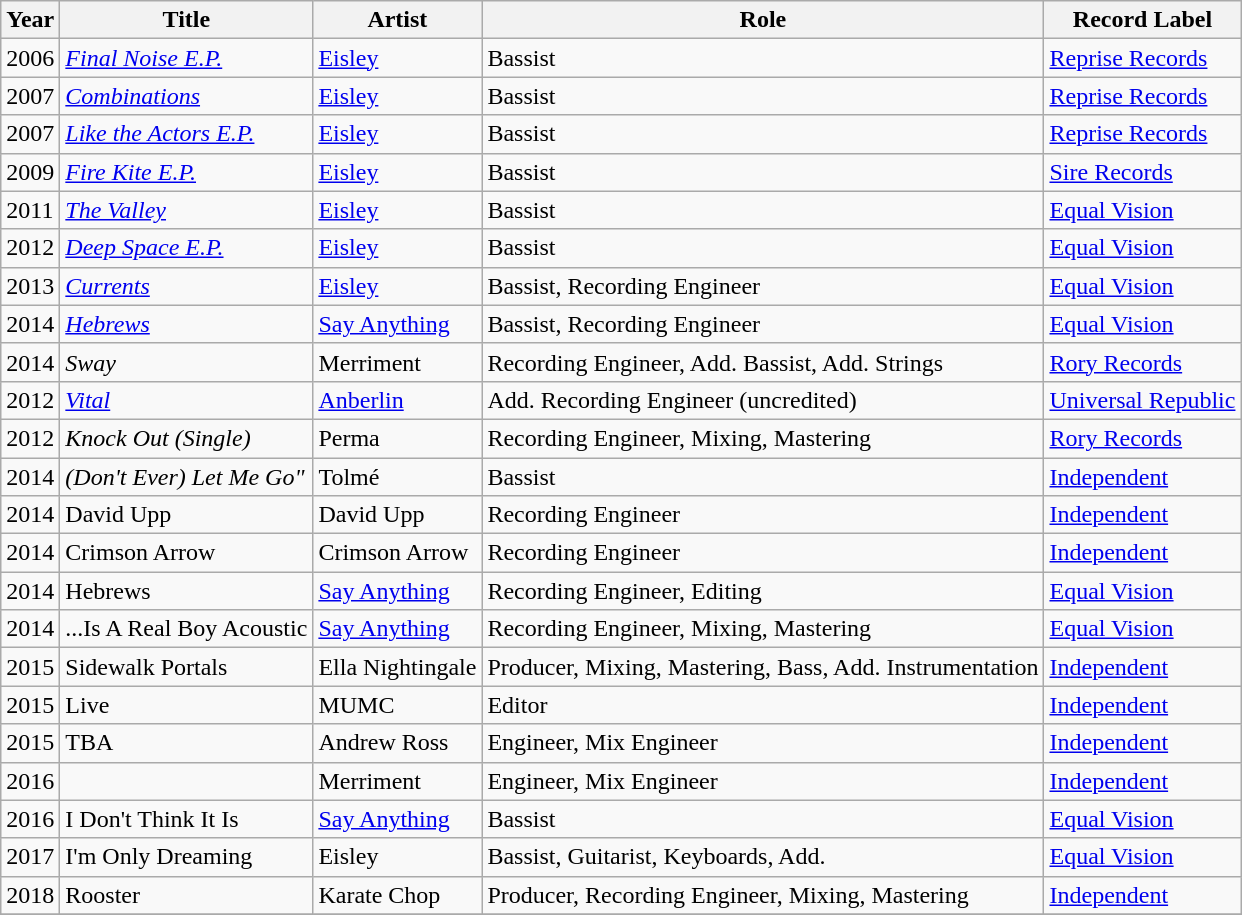<table class="wikitable sortable">
<tr>
<th>Year</th>
<th>Title</th>
<th>Artist</th>
<th>Role</th>
<th>Record Label</th>
</tr>
<tr>
<td>2006</td>
<td><em><a href='#'>Final Noise E.P.</a></em></td>
<td><a href='#'>Eisley</a></td>
<td>Bassist</td>
<td><a href='#'>Reprise Records</a></td>
</tr>
<tr>
<td>2007</td>
<td><em><a href='#'>Combinations</a></em></td>
<td><a href='#'>Eisley</a></td>
<td>Bassist</td>
<td><a href='#'>Reprise Records</a></td>
</tr>
<tr>
<td>2007</td>
<td><em><a href='#'>Like the Actors E.P.</a></em></td>
<td><a href='#'>Eisley</a></td>
<td>Bassist</td>
<td><a href='#'>Reprise Records</a></td>
</tr>
<tr>
<td>2009</td>
<td><em><a href='#'>Fire Kite E.P.</a></em></td>
<td><a href='#'>Eisley</a></td>
<td>Bassist</td>
<td><a href='#'>Sire Records</a></td>
</tr>
<tr>
<td>2011</td>
<td><em><a href='#'>The Valley</a></em></td>
<td><a href='#'>Eisley</a></td>
<td>Bassist</td>
<td><a href='#'>Equal Vision</a></td>
</tr>
<tr>
<td>2012</td>
<td><em><a href='#'>Deep Space E.P.</a></em></td>
<td><a href='#'>Eisley</a></td>
<td>Bassist</td>
<td><a href='#'>Equal Vision</a></td>
</tr>
<tr>
<td>2013</td>
<td><em><a href='#'>Currents</a></em></td>
<td><a href='#'>Eisley</a></td>
<td>Bassist, Recording Engineer</td>
<td><a href='#'>Equal Vision</a></td>
</tr>
<tr>
<td>2014</td>
<td><em><a href='#'>Hebrews</a></em></td>
<td><a href='#'>Say Anything</a></td>
<td>Bassist, Recording Engineer</td>
<td><a href='#'>Equal Vision</a></td>
</tr>
<tr>
<td>2014</td>
<td><em>Sway</em></td>
<td>Merriment</td>
<td>Recording Engineer, Add. Bassist, Add. Strings</td>
<td><a href='#'>Rory Records</a></td>
</tr>
<tr>
<td>2012</td>
<td><em><a href='#'>Vital</a></em></td>
<td><a href='#'>Anberlin</a></td>
<td>Add. Recording Engineer (uncredited)</td>
<td><a href='#'>Universal Republic</a></td>
</tr>
<tr>
<td>2012</td>
<td><em>Knock Out (Single)</em></td>
<td>Perma</td>
<td>Recording Engineer, Mixing, Mastering</td>
<td><a href='#'>Rory Records</a></td>
</tr>
<tr>
<td>2014</td>
<td><em>(Don't Ever) Let Me Go"</td>
<td>Tolmé</td>
<td>Bassist</td>
<td><a href='#'>Independent</a></td>
</tr>
<tr>
<td>2014</td>
<td></em>David Upp<em></td>
<td>David Upp</td>
<td>Recording Engineer</td>
<td><a href='#'>Independent</a></td>
</tr>
<tr>
<td>2014</td>
<td></em>Crimson Arrow<em></td>
<td>Crimson Arrow</td>
<td>Recording Engineer</td>
<td><a href='#'>Independent</a></td>
</tr>
<tr>
<td>2014</td>
<td></em>Hebrews<em></td>
<td><a href='#'>Say Anything</a></td>
<td>Recording Engineer, Editing</td>
<td><a href='#'>Equal Vision</a></td>
</tr>
<tr>
<td>2014</td>
<td></em>...Is A Real Boy Acoustic<em></td>
<td><a href='#'>Say Anything</a></td>
<td>Recording Engineer, Mixing, Mastering</td>
<td><a href='#'>Equal Vision</a></td>
</tr>
<tr>
<td>2015</td>
<td></em>Sidewalk Portals<em></td>
<td>Ella Nightingale</td>
<td>Producer, Mixing, Mastering, Bass, Add. Instrumentation</td>
<td><a href='#'>Independent</a></td>
</tr>
<tr>
<td>2015</td>
<td></em>Live<em></td>
<td>MUMC</td>
<td>Editor</td>
<td><a href='#'>Independent</a></td>
</tr>
<tr>
<td>2015</td>
<td></em>TBA<em></td>
<td>Andrew Ross</td>
<td>Engineer, Mix Engineer</td>
<td><a href='#'>Independent</a></td>
</tr>
<tr>
<td>2016</td>
<td></td>
<td>Merriment</td>
<td>Engineer, Mix Engineer</td>
<td><a href='#'>Independent</a></td>
</tr>
<tr>
<td>2016</td>
<td></em>I Don't Think It Is<em></td>
<td><a href='#'>Say Anything</a></td>
<td>Bassist</td>
<td><a href='#'>Equal Vision</a></td>
</tr>
<tr>
<td>2017</td>
<td></em>I'm Only Dreaming<em></td>
<td>Eisley</td>
<td>Bassist, Guitarist, Keyboards, Add.</td>
<td><a href='#'>Equal Vision</a></td>
</tr>
<tr>
<td>2018</td>
<td></em>Rooster<em></td>
<td>Karate Chop</td>
<td>Producer, Recording Engineer, Mixing, Mastering</td>
<td><a href='#'>Independent</a></td>
</tr>
<tr>
</tr>
</table>
